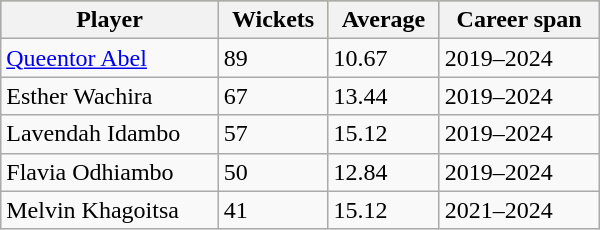<table class="wikitable"  style="width: 400px;">
<tr bgcolor=#bdb76b>
<th>Player</th>
<th>Wickets</th>
<th>Average</th>
<th>Career span</th>
</tr>
<tr>
<td><a href='#'>Queentor Abel</a></td>
<td>89</td>
<td>10.67</td>
<td>2019–2024</td>
</tr>
<tr>
<td>Esther Wachira</td>
<td>67</td>
<td>13.44</td>
<td>2019–2024</td>
</tr>
<tr>
<td>Lavendah Idambo</td>
<td>57</td>
<td>15.12</td>
<td>2019–2024</td>
</tr>
<tr>
<td>Flavia Odhiambo</td>
<td>50</td>
<td>12.84</td>
<td>2019–2024</td>
</tr>
<tr>
<td>Melvin Khagoitsa</td>
<td>41</td>
<td>15.12</td>
<td>2021–2024</td>
</tr>
</table>
